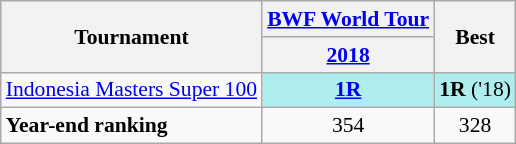<table style='font-size: 90%; text-align:center;' class='wikitable'>
<tr>
<th rowspan="2">Tournament</th>
<th><a href='#'>BWF World Tour</a></th>
<th rowspan="2">Best</th>
</tr>
<tr>
<th><a href='#'>2018</a></th>
</tr>
<tr>
<td align=left><a href='#'>Indonesia Masters Super 100</a></td>
<td bgcolor=AFEEEE><strong><a href='#'>1R</a></strong></td>
<td bgcolor=AFEEEE><strong>1R</strong> ('18)</td>
</tr>
<tr>
<td align=left><strong>Year-end ranking</strong></td>
<td>354</td>
<td>328</td>
</tr>
</table>
